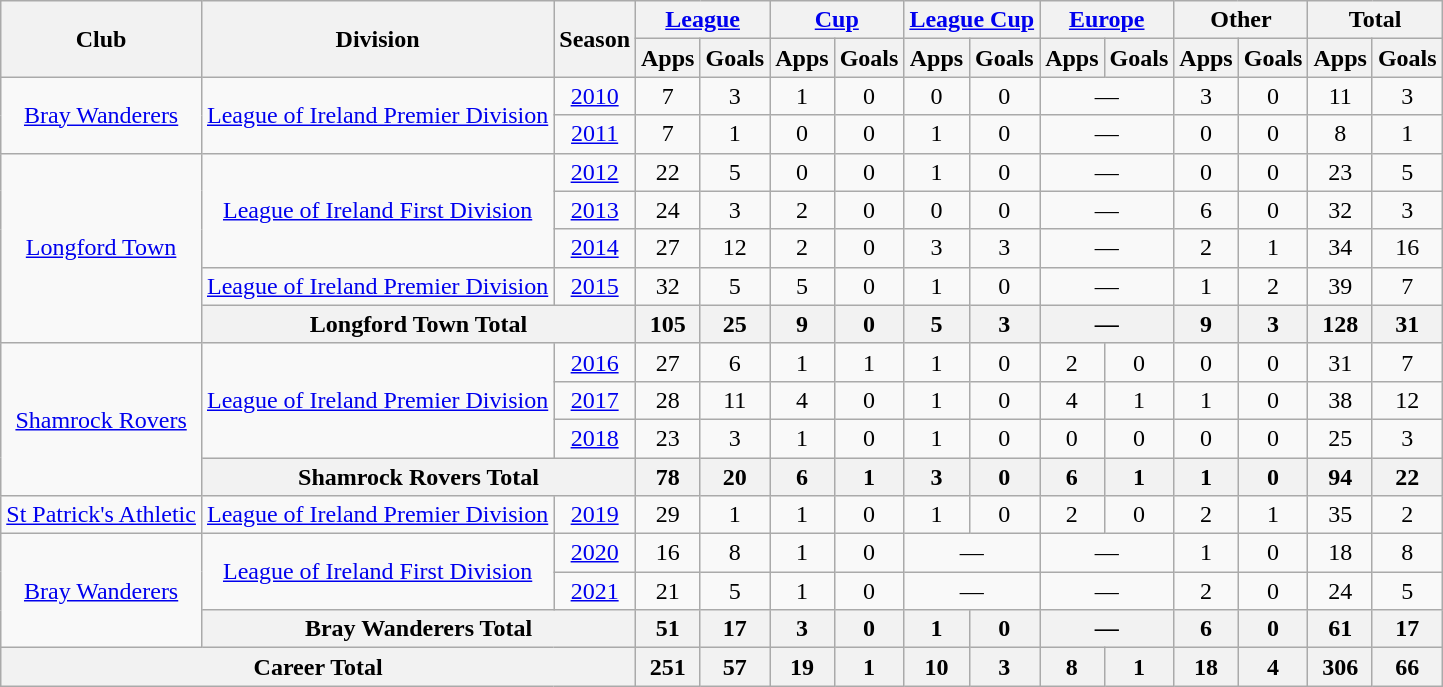<table class="wikitable" style="text-align:center">
<tr>
<th rowspan="2">Club</th>
<th rowspan="2">Division</th>
<th rowspan="2">Season</th>
<th colspan="2"><a href='#'>League</a></th>
<th colspan="2"><a href='#'>Cup</a></th>
<th colspan="2"><a href='#'>League Cup</a></th>
<th colspan="2"><a href='#'>Europe</a></th>
<th colspan="2">Other</th>
<th colspan="2">Total</th>
</tr>
<tr>
<th>Apps</th>
<th>Goals</th>
<th>Apps</th>
<th>Goals</th>
<th>Apps</th>
<th>Goals</th>
<th>Apps</th>
<th>Goals</th>
<th>Apps</th>
<th>Goals</th>
<th>Apps</th>
<th>Goals</th>
</tr>
<tr>
<td rowspan="2"><a href='#'>Bray Wanderers</a></td>
<td rowspan="2"><a href='#'>League of Ireland Premier Division</a></td>
<td><a href='#'>2010</a></td>
<td>7</td>
<td>3</td>
<td>1</td>
<td>0</td>
<td>0</td>
<td>0</td>
<td colspan="2">—</td>
<td>3</td>
<td>0</td>
<td>11</td>
<td>3</td>
</tr>
<tr>
<td><a href='#'>2011</a></td>
<td>7</td>
<td>1</td>
<td>0</td>
<td>0</td>
<td>1</td>
<td>0</td>
<td colspan="2">—</td>
<td>0</td>
<td>0</td>
<td>8</td>
<td>1</td>
</tr>
<tr>
<td rowspan="5"><a href='#'>Longford Town</a></td>
<td rowspan="3"><a href='#'>League of Ireland First Division</a></td>
<td><a href='#'>2012</a></td>
<td>22</td>
<td>5</td>
<td>0</td>
<td>0</td>
<td>1</td>
<td>0</td>
<td colspan="2">—</td>
<td>0</td>
<td>0</td>
<td>23</td>
<td>5</td>
</tr>
<tr>
<td><a href='#'>2013</a></td>
<td>24</td>
<td>3</td>
<td>2</td>
<td>0</td>
<td>0</td>
<td>0</td>
<td colspan="2">—</td>
<td>6</td>
<td>0</td>
<td>32</td>
<td>3</td>
</tr>
<tr>
<td><a href='#'>2014</a></td>
<td>27</td>
<td>12</td>
<td>2</td>
<td>0</td>
<td>3</td>
<td>3</td>
<td colspan="2">—</td>
<td>2</td>
<td>1</td>
<td>34</td>
<td>16</td>
</tr>
<tr>
<td><a href='#'>League of Ireland Premier Division</a></td>
<td><a href='#'>2015</a></td>
<td>32</td>
<td>5</td>
<td>5</td>
<td>0</td>
<td>1</td>
<td>0</td>
<td colspan="2">—</td>
<td>1</td>
<td>2</td>
<td>39</td>
<td>7</td>
</tr>
<tr>
<th colspan="2">Longford Town Total</th>
<th>105</th>
<th>25</th>
<th>9</th>
<th>0</th>
<th>5</th>
<th>3</th>
<th colspan="2">—</th>
<th>9</th>
<th>3</th>
<th>128</th>
<th>31</th>
</tr>
<tr>
<td rowspan="4"><a href='#'>Shamrock Rovers</a></td>
<td rowspan="3"><a href='#'>League of Ireland Premier Division</a></td>
<td><a href='#'>2016</a></td>
<td>27</td>
<td>6</td>
<td>1</td>
<td>1</td>
<td>1</td>
<td>0</td>
<td>2</td>
<td>0</td>
<td>0</td>
<td>0</td>
<td>31</td>
<td>7</td>
</tr>
<tr>
<td><a href='#'>2017</a></td>
<td>28</td>
<td>11</td>
<td>4</td>
<td>0</td>
<td>1</td>
<td>0</td>
<td>4</td>
<td>1</td>
<td>1</td>
<td>0</td>
<td>38</td>
<td>12</td>
</tr>
<tr>
<td><a href='#'>2018</a></td>
<td>23</td>
<td>3</td>
<td>1</td>
<td>0</td>
<td>1</td>
<td>0</td>
<td>0</td>
<td>0</td>
<td>0</td>
<td>0</td>
<td>25</td>
<td>3</td>
</tr>
<tr>
<th colspan="2">Shamrock Rovers Total</th>
<th>78</th>
<th>20</th>
<th>6</th>
<th>1</th>
<th>3</th>
<th>0</th>
<th>6</th>
<th>1</th>
<th>1</th>
<th>0</th>
<th>94</th>
<th>22</th>
</tr>
<tr>
<td><a href='#'>St Patrick's Athletic</a></td>
<td><a href='#'>League of Ireland Premier Division</a></td>
<td><a href='#'>2019</a></td>
<td>29</td>
<td>1</td>
<td>1</td>
<td>0</td>
<td>1</td>
<td>0</td>
<td>2</td>
<td>0</td>
<td>2</td>
<td>1</td>
<td>35</td>
<td>2</td>
</tr>
<tr>
<td rowspan="3"><a href='#'>Bray Wanderers</a></td>
<td rowspan="2"><a href='#'>League of Ireland First Division</a></td>
<td><a href='#'>2020</a></td>
<td>16</td>
<td>8</td>
<td>1</td>
<td>0</td>
<td colspan="2">—</td>
<td colspan="2">—</td>
<td>1</td>
<td>0</td>
<td>18</td>
<td>8</td>
</tr>
<tr>
<td><a href='#'>2021</a></td>
<td>21</td>
<td>5</td>
<td>1</td>
<td>0</td>
<td colspan="2">—</td>
<td colspan="2">—</td>
<td>2</td>
<td>0</td>
<td>24</td>
<td>5</td>
</tr>
<tr>
<th colspan="2">Bray Wanderers Total</th>
<th>51</th>
<th>17</th>
<th>3</th>
<th>0</th>
<th>1</th>
<th>0</th>
<th colspan="2">—</th>
<th>6</th>
<th>0</th>
<th>61</th>
<th>17</th>
</tr>
<tr>
<th colspan="3">Career Total</th>
<th>251</th>
<th>57</th>
<th>19</th>
<th>1</th>
<th>10</th>
<th>3</th>
<th>8</th>
<th>1</th>
<th>18</th>
<th>4</th>
<th>306</th>
<th>66</th>
</tr>
</table>
